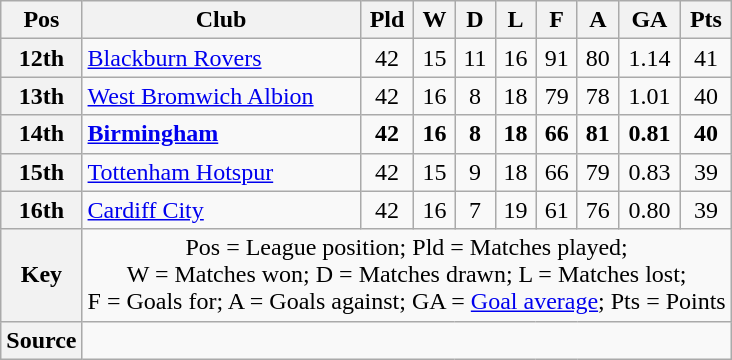<table class="wikitable" style="text-align:center">
<tr>
<th scope="col">Pos</th>
<th scope="col">Club</th>
<th scope="col">Pld</th>
<th scope="col">W</th>
<th scope="col">D</th>
<th scope="col">L</th>
<th scope="col">F</th>
<th scope="col">A</th>
<th scope="col">GA</th>
<th scope="col">Pts</th>
</tr>
<tr>
<th scope="row">12th</th>
<td align="left"><a href='#'>Blackburn Rovers</a></td>
<td>42</td>
<td>15</td>
<td>11</td>
<td>16</td>
<td>91</td>
<td>80</td>
<td>1.14</td>
<td>41</td>
</tr>
<tr>
<th scope="row">13th</th>
<td align="left"><a href='#'>West Bromwich Albion</a></td>
<td>42</td>
<td>16</td>
<td>8</td>
<td>18</td>
<td>79</td>
<td>78</td>
<td>1.01</td>
<td>40</td>
</tr>
<tr style="font-weight:bold">
<th scope="row">14th</th>
<td align="left"><a href='#'>Birmingham</a></td>
<td>42</td>
<td>16</td>
<td>8</td>
<td>18</td>
<td>66</td>
<td>81</td>
<td>0.81</td>
<td>40</td>
</tr>
<tr>
<th scope="row">15th</th>
<td align="left"><a href='#'>Tottenham Hotspur</a></td>
<td>42</td>
<td>15</td>
<td>9</td>
<td>18</td>
<td>66</td>
<td>79</td>
<td>0.83</td>
<td>39</td>
</tr>
<tr>
<th scope="row">16th</th>
<td align="left"><a href='#'>Cardiff City</a></td>
<td>42</td>
<td>16</td>
<td>7</td>
<td>19</td>
<td>61</td>
<td>76</td>
<td>0.80</td>
<td>39</td>
</tr>
<tr>
<th scope="row">Key</th>
<td colspan="9">Pos = League position; Pld = Matches played;<br>W = Matches won; D = Matches drawn; L = Matches lost;<br>F = Goals for; A = Goals against; GA = <a href='#'>Goal average</a>; Pts = Points</td>
</tr>
<tr>
<th scope="row">Source</th>
<td colspan="9"></td>
</tr>
</table>
